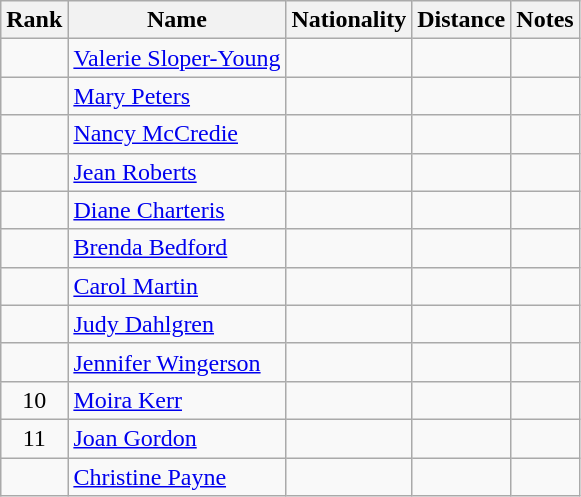<table class="wikitable sortable" style=" text-align:center;">
<tr>
<th scope="col">Rank</th>
<th scope="col">Name</th>
<th scope="col">Nationality</th>
<th scope="col">Distance</th>
<th scope="col">Notes</th>
</tr>
<tr>
<td></td>
<td style="text-align: left;"><a href='#'>Valerie Sloper-Young</a></td>
<td style="text-align: left;"></td>
<td></td>
<td></td>
</tr>
<tr>
<td></td>
<td style="text-align: left;"><a href='#'>Mary Peters</a></td>
<td style="text-align: left;"></td>
<td></td>
<td></td>
</tr>
<tr>
<td></td>
<td style="text-align: left;"><a href='#'>Nancy McCredie</a></td>
<td style="text-align: left;"></td>
<td></td>
<td></td>
</tr>
<tr>
<td></td>
<td style="text-align: left;"><a href='#'>Jean Roberts</a></td>
<td style="text-align: left;"></td>
<td></td>
<td></td>
</tr>
<tr>
<td></td>
<td style="text-align: left;"><a href='#'>Diane Charteris</a></td>
<td style="text-align: left;"></td>
<td></td>
<td></td>
</tr>
<tr>
<td></td>
<td style="text-align: left;"><a href='#'>Brenda Bedford</a></td>
<td style="text-align: left;"></td>
<td></td>
<td></td>
</tr>
<tr>
<td></td>
<td style="text-align: left;"><a href='#'>Carol Martin</a></td>
<td style="text-align: left;"></td>
<td></td>
<td></td>
</tr>
<tr>
<td></td>
<td style="text-align: left;"><a href='#'>Judy Dahlgren</a></td>
<td style="text-align: left;"></td>
<td></td>
<td></td>
</tr>
<tr>
<td></td>
<td style="text-align: left;"><a href='#'>Jennifer Wingerson</a></td>
<td style="text-align: left;"></td>
<td></td>
<td></td>
</tr>
<tr>
<td>10</td>
<td style="text-align: left;"><a href='#'>Moira Kerr</a></td>
<td style="text-align: left;"></td>
<td></td>
<td></td>
</tr>
<tr>
<td>11</td>
<td style="text-align: left;"><a href='#'>Joan Gordon</a></td>
<td style="text-align: left;"></td>
<td></td>
<td></td>
</tr>
<tr>
<td></td>
<td style="text-align: left;"><a href='#'>Christine Payne</a></td>
<td style="text-align: left;"></td>
<td></td>
<td></td>
</tr>
</table>
